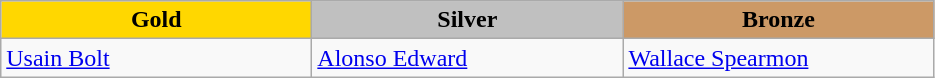<table class="wikitable" style="text-align:left">
<tr align="center">
<td width=200 bgcolor=gold><strong>Gold</strong></td>
<td width=200 bgcolor=silver><strong>Silver</strong></td>
<td width=200 bgcolor=CC9966><strong>Bronze</strong></td>
</tr>
<tr>
<td><a href='#'>Usain Bolt</a><br><em></em></td>
<td><a href='#'>Alonso Edward</a><br><em></em></td>
<td><a href='#'>Wallace Spearmon</a><br><em></em></td>
</tr>
</table>
